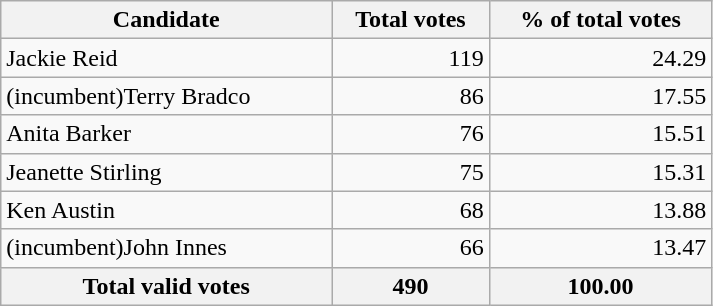<table class="wikitable" width="475">
<tr>
<th align="left">Candidate</th>
<th align="right">Total votes</th>
<th align="right">% of total votes</th>
</tr>
<tr>
<td align="left">Jackie Reid</td>
<td align="right">119</td>
<td align="right">24.29</td>
</tr>
<tr>
<td align="left">(incumbent)Terry Bradco</td>
<td align="right">86</td>
<td align="right">17.55</td>
</tr>
<tr>
<td align="left">Anita Barker</td>
<td align="right">76</td>
<td align="right">15.51</td>
</tr>
<tr>
<td align="left">Jeanette Stirling</td>
<td align="right">75</td>
<td align="right">15.31</td>
</tr>
<tr>
<td align="left">Ken Austin</td>
<td align="right">68</td>
<td align="right">13.88</td>
</tr>
<tr>
<td align="left">(incumbent)John Innes</td>
<td align="right">66</td>
<td align="right">13.47</td>
</tr>
<tr>
<th align="left">Total valid votes</th>
<th align="right">490</th>
<th align="right">100.00</th>
</tr>
</table>
